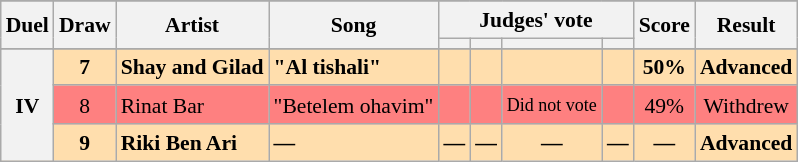<table class="sortable wikitable" style="margin: 1em auto 1em auto; text-align:center; font-size:90%; line-height:18px;">
<tr>
</tr>
<tr>
<th rowspan="2" class="unsortable">Duel</th>
<th rowspan="2">Draw</th>
<th rowspan="2">Artist</th>
<th rowspan="2">Song</th>
<th colspan="4" class="unsortable">Judges' vote</th>
<th rowspan="2">Score</th>
<th rowspan="2">Result</th>
</tr>
<tr>
<th class="unsortable"></th>
<th class="unsortable"></th>
<th class="unsortable"></th>
<th class="unsortable"></th>
</tr>
<tr>
</tr>
<tr style="font-weight:bold; background:#FFDEAD;">
<th rowspan=3>IV</th>
<td>7</td>
<td align="left">Shay and Gilad</td>
<td align="left">"Al tishali"</td>
<td></td>
<td></td>
<td></td>
<td></td>
<td>50%</td>
<td>Advanced</td>
</tr>
<tr style="background:#fe8080;">
<td>8</td>
<td align="left">Rinat Bar</td>
<td align="left">"Betelem ohavim"</td>
<td></td>
<td></td>
<td><small>Did not vote</small></td>
<td></td>
<td>49%</td>
<td>Withdrew</td>
</tr>
<tr style="font-weight:bold; background:#FFDEAD;">
<td>9</td>
<td align="left">Riki Ben Ari</td>
<td align="left">—</td>
<td>—</td>
<td>—</td>
<td>—</td>
<td>—</td>
<td data-sort-value="0">—</td>
<td>Advanced</td>
</tr>
</table>
